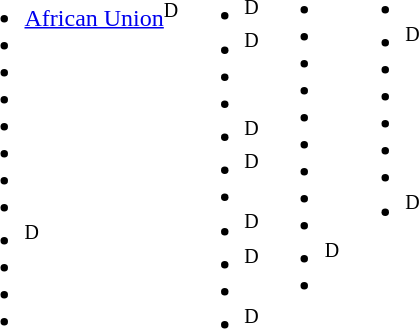<table>
<tr>
<td colspan=4><br><ul><li> <a href='#'>African Union</a><sup>D</sup></li><li></li><li></li><li></li><li></li><li></li><li></li><li></li><li><sup>D</sup></li><li></li><li></li><li></li></ul></td>
<td valign="top"><br><ul><li><sup>D</sup></li><li><sup>D</sup></li><li></li><li></li><li><sup>D</sup></li><li><sup>D</sup></li><li></li><li><sup>D</sup></li><li><sup>D</sup></li><li></li><li><sup>D</sup></li></ul></td>
<td valign="top"><br><ul><li></li><li></li><li></li><li></li><li></li><li></li><li></li><li></li><li></li><li><sup>D</sup></li><li></li></ul></td>
<td valign="top"><br><ul><li></li><li><sup>D</sup></li><li></li><li></li><li></li><li></li><li></li><li><sup>D</sup></li></ul></td>
</tr>
</table>
